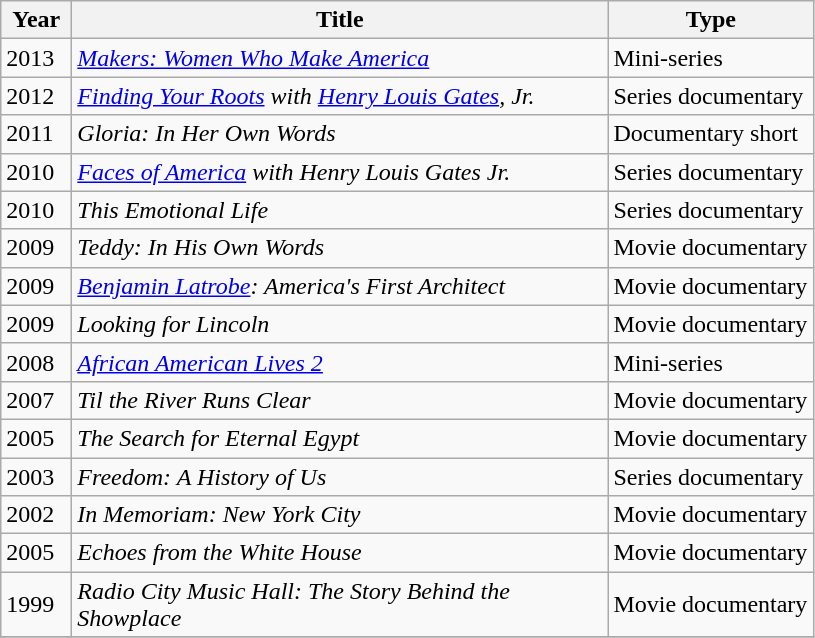<table class="wikitable">
<tr>
<th width="40px">Year</th>
<th width="350px">Title </th>
<th width="130px">Type</th>
</tr>
<tr>
<td>2013</td>
<td><em><a href='#'>Makers: Women Who Make America</a></em></td>
<td>Mini-series</td>
</tr>
<tr>
<td>2012</td>
<td><em><a href='#'>Finding Your Roots</a> with <a href='#'>Henry Louis Gates</a>, Jr.</em></td>
<td>Series documentary</td>
</tr>
<tr>
<td>2011</td>
<td><em>Gloria: In Her Own Words</em></td>
<td>Documentary short</td>
</tr>
<tr>
<td>2010</td>
<td><em><a href='#'>Faces of America</a> with Henry Louis Gates Jr.</em></td>
<td>Series documentary</td>
</tr>
<tr>
<td>2010</td>
<td><em>This Emotional Life </em></td>
<td>Series documentary</td>
</tr>
<tr>
<td>2009</td>
<td><em>Teddy: In His Own Words </em></td>
<td>Movie documentary</td>
</tr>
<tr>
<td>2009</td>
<td><em><a href='#'>Benjamin Latrobe</a>: America's First Architect</em></td>
<td>Movie documentary</td>
</tr>
<tr>
<td>2009</td>
<td><em>Looking for Lincoln</em></td>
<td>Movie documentary</td>
</tr>
<tr>
<td>2008</td>
<td><em><a href='#'>African American Lives 2</a></em></td>
<td>Mini-series</td>
</tr>
<tr>
<td>2007</td>
<td><em>Til the River Runs Clear</em></td>
<td>Movie documentary</td>
</tr>
<tr>
<td>2005</td>
<td><em>The Search for Eternal Egypt </em></td>
<td>Movie documentary</td>
</tr>
<tr>
<td>2003</td>
<td><em>Freedom: A History of Us </em></td>
<td>Series documentary</td>
</tr>
<tr>
<td>2002</td>
<td><em>In Memoriam: New York City </em></td>
<td>Movie documentary</td>
</tr>
<tr>
<td>2005</td>
<td><em>Echoes from the White House </em></td>
<td>Movie documentary</td>
</tr>
<tr>
<td>1999</td>
<td><em>Radio City Music Hall: The Story Behind the Showplace </em></td>
<td>Movie documentary</td>
</tr>
<tr>
</tr>
</table>
